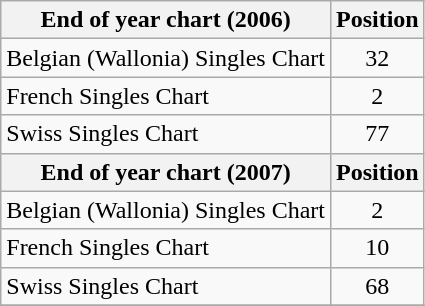<table class="wikitable sortable">
<tr>
<th>End of year chart (2006)</th>
<th>Position</th>
</tr>
<tr>
<td>Belgian (Wallonia) Singles Chart</td>
<td align="center">32</td>
</tr>
<tr>
<td>French Singles Chart</td>
<td align="center">2</td>
</tr>
<tr>
<td>Swiss Singles Chart</td>
<td align="center">77</td>
</tr>
<tr>
<th>End of year chart (2007)</th>
<th>Position</th>
</tr>
<tr>
<td>Belgian (Wallonia) Singles Chart</td>
<td align="center">2</td>
</tr>
<tr>
<td>French Singles Chart</td>
<td align="center">10</td>
</tr>
<tr>
<td>Swiss Singles Chart</td>
<td align="center">68</td>
</tr>
<tr>
</tr>
</table>
